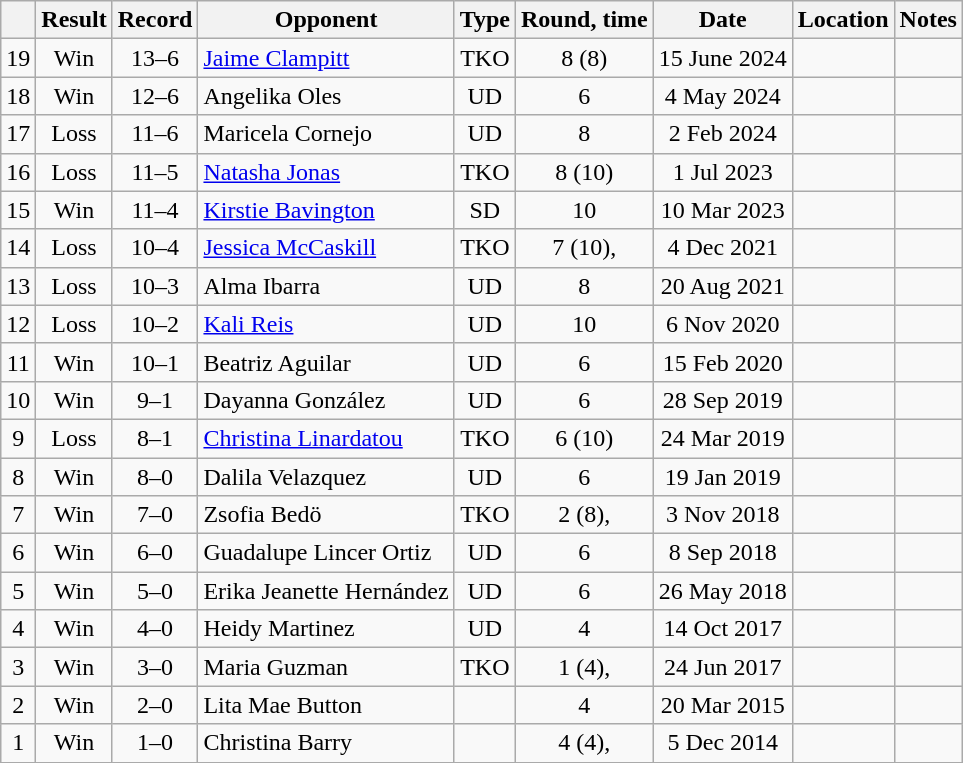<table class="wikitable" style="text-align:center">
<tr>
<th></th>
<th>Result</th>
<th>Record</th>
<th>Opponent</th>
<th>Type</th>
<th>Round, time</th>
<th>Date</th>
<th>Location</th>
<th>Notes</th>
</tr>
<tr>
<td>19</td>
<td>Win</td>
<td>13–6</td>
<td align=left><a href='#'>Jaime Clampitt</a></td>
<td>TKO</td>
<td>8 (8)</td>
<td>15 June 2024</td>
<td align=left></td>
<td></td>
</tr>
<tr>
<td>18</td>
<td>Win</td>
<td>12–6</td>
<td align=left>Angelika Oles</td>
<td>UD</td>
<td>6</td>
<td>4 May 2024</td>
<td align=left></td>
<td></td>
</tr>
<tr>
<td>17</td>
<td>Loss</td>
<td>11–6</td>
<td align=left>Maricela Cornejo</td>
<td>UD</td>
<td>8</td>
<td>2 Feb 2024</td>
<td align=left></td>
<td></td>
</tr>
<tr>
<td>16</td>
<td>Loss</td>
<td>11–5</td>
<td align=left><a href='#'>Natasha Jonas</a></td>
<td>TKO</td>
<td>8 (10)</td>
<td>1 Jul 2023</td>
<td align=left></td>
<td align=left></td>
</tr>
<tr>
<td>15</td>
<td>Win</td>
<td>11–4</td>
<td align=left><a href='#'>Kirstie Bavington</a></td>
<td>SD</td>
<td>10</td>
<td>10 Mar 2023</td>
<td align=left></td>
<td align=left></td>
</tr>
<tr>
<td>14</td>
<td>Loss</td>
<td>10–4</td>
<td align=left><a href='#'>Jessica McCaskill</a></td>
<td>TKO</td>
<td>7 (10), </td>
<td>4 Dec 2021</td>
<td align=left></td>
<td align=left></td>
</tr>
<tr>
<td>13</td>
<td>Loss</td>
<td>10–3</td>
<td align=left>Alma Ibarra</td>
<td>UD</td>
<td>8</td>
<td>20 Aug 2021</td>
<td align=left></td>
<td></td>
</tr>
<tr>
<td>12</td>
<td>Loss</td>
<td>10–2</td>
<td align=left><a href='#'>Kali Reis</a></td>
<td>UD</td>
<td>10</td>
<td>6 Nov 2020</td>
<td align=left></td>
<td align=left></td>
</tr>
<tr>
<td>11</td>
<td>Win</td>
<td>10–1</td>
<td align=left>Beatriz Aguilar</td>
<td>UD</td>
<td>6</td>
<td>15 Feb 2020</td>
<td align=left></td>
<td></td>
</tr>
<tr>
<td>10</td>
<td>Win</td>
<td>9–1</td>
<td align=left>Dayanna González</td>
<td>UD</td>
<td>6</td>
<td>28 Sep 2019</td>
<td align=left></td>
<td></td>
</tr>
<tr>
<td>9</td>
<td>Loss</td>
<td>8–1</td>
<td align=left><a href='#'>Christina Linardatou</a></td>
<td>TKO</td>
<td>6 (10)</td>
<td>24 Mar 2019</td>
<td align=left></td>
<td align=left></td>
</tr>
<tr>
<td>8</td>
<td>Win</td>
<td>8–0</td>
<td align=left>Dalila Velazquez</td>
<td>UD</td>
<td>6</td>
<td>19 Jan 2019</td>
<td align=left></td>
<td></td>
</tr>
<tr>
<td>7</td>
<td>Win</td>
<td>7–0</td>
<td align=left>Zsofia Bedö</td>
<td>TKO</td>
<td>2 (8), </td>
<td>3 Nov 2018</td>
<td align=left></td>
<td></td>
</tr>
<tr>
<td>6</td>
<td>Win</td>
<td>6–0</td>
<td align=left>Guadalupe Lincer Ortiz</td>
<td>UD</td>
<td>6</td>
<td>8 Sep 2018</td>
<td align=left></td>
<td></td>
</tr>
<tr>
<td>5</td>
<td>Win</td>
<td>5–0</td>
<td align=left>Erika Jeanette Hernández</td>
<td>UD</td>
<td>6</td>
<td>26 May 2018</td>
<td align=left></td>
<td></td>
</tr>
<tr>
<td>4</td>
<td>Win</td>
<td>4–0</td>
<td align=left>Heidy Martinez</td>
<td>UD</td>
<td>4</td>
<td>14 Oct 2017</td>
<td align=left></td>
<td></td>
</tr>
<tr>
<td>3</td>
<td>Win</td>
<td>3–0</td>
<td align=left>Maria Guzman</td>
<td>TKO</td>
<td>1 (4), </td>
<td>24 Jun 2017</td>
<td align=left></td>
<td></td>
</tr>
<tr>
<td>2</td>
<td>Win</td>
<td>2–0</td>
<td align=left>Lita Mae Button</td>
<td></td>
<td>4</td>
<td>20 Mar 2015</td>
<td align=left></td>
<td></td>
</tr>
<tr>
<td>1</td>
<td>Win</td>
<td>1–0</td>
<td align=left>Christina Barry</td>
<td></td>
<td>4 (4), </td>
<td>5 Dec 2014</td>
<td align=left></td>
<td></td>
</tr>
<tr>
</tr>
</table>
